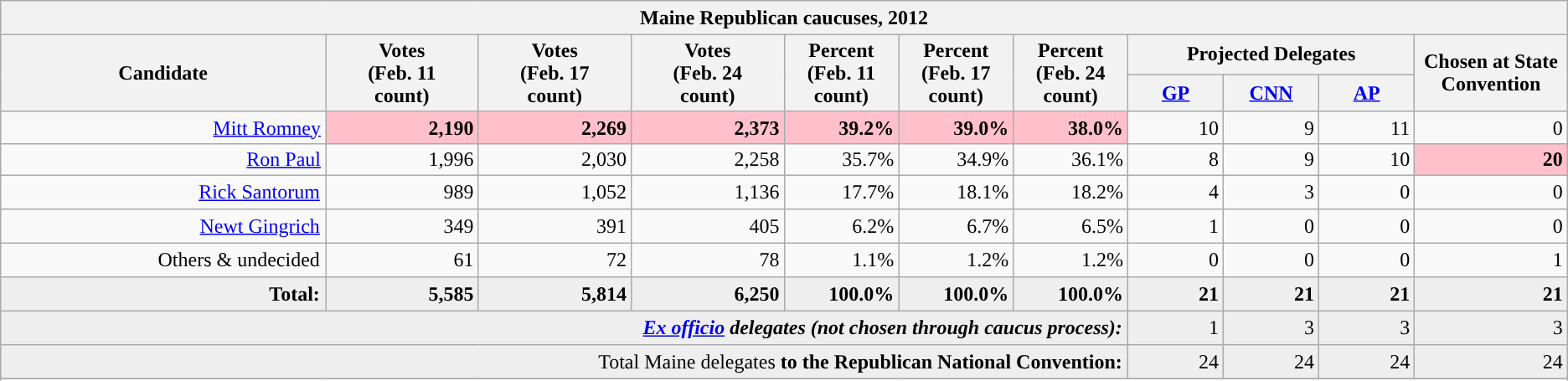<table class="wikitable">
<tr>
<th colspan="11" style="padding:4px;">Maine Republican caucuses, 2012</th>
</tr>
<tr bgcolor="#eeeeee">
<th rowspan="2" style="width:17%">Candidate</th>
<th rowspan="2" style="width:8%;">Votes<br> (Feb. 11<br> count)</th>
<th rowspan="2" style="width:8%;">Votes<br> (Feb. 17<br> count)</th>
<th rowspan="2" style="width:8%;">Votes<br> (Feb. 24<br> count)</th>
<th rowspan="2" style="width:6%;">Percent<br> (Feb. 11<br> count)</th>
<th rowspan="2" style="width:6%;">Percent<br> (Feb. 17<br> count)</th>
<th rowspan="2" style="width:6%;">Percent<br> (Feb. 24<br> count)</th>
<th colspan="3" style="width:15%; padding:4px;">Projected Delegates</th>
<th rowspan="2" style="width:8%;">Chosen at State Convention </th>
</tr>
<tr bgcolor="#eeeeee">
<th style="width:5%;"><a href='#'>GP</a></th>
<th style="width:5%;"><a href='#'>CNN</a></th>
<th style="width:5%;"><a href='#'>AP</a></th>
</tr>
<tr style="text-align:right; background:pink">
<td style=" background:#f8f8f8"><a href='#'>Mitt Romney</a></td>
<td><strong>2,190</strong></td>
<td><strong>2,269</strong></td>
<td><strong>2,373</strong></td>
<td><strong>39.2%</strong></td>
<td><strong>39.0%</strong></td>
<td><strong>38.0%</strong></td>
<td style="background:#f8f8f8">10</td>
<td style="background:#f8f8f8">9</td>
<td style="background:#f8f8f8">11</td>
<td style="background:#f8f8f8">0</td>
</tr>
<tr style="text-align:right;">
<td><a href='#'>Ron Paul</a></td>
<td>1,996</td>
<td>2,030</td>
<td>2,258</td>
<td>35.7%</td>
<td>34.9%</td>
<td>36.1%</td>
<td>8</td>
<td>9</td>
<td>10</td>
<td bgcolor="pink"><strong>20</strong></td>
</tr>
<tr style="text-align:right;">
<td style="padding:4px;"><a href='#'>Rick Santorum</a></td>
<td>989</td>
<td>1,052</td>
<td>1,136</td>
<td>17.7%</td>
<td>18.1%</td>
<td>18.2%</td>
<td>4</td>
<td>3</td>
<td>0</td>
<td>0</td>
</tr>
<tr style="text-align:right;">
<td style=" padding:4px;"><a href='#'>Newt Gingrich</a></td>
<td>349</td>
<td>391</td>
<td>405</td>
<td>6.2%</td>
<td>6.7%</td>
<td>6.5%</td>
<td>1</td>
<td>0</td>
<td>0</td>
<td>0</td>
</tr>
<tr style="text-align:right;">
<td style="padding:4px;">Others & undecided</td>
<td>61</td>
<td>72</td>
<td>78</td>
<td>1.1%</td>
<td>1.2%</td>
<td>1.2%</td>
<td>0</td>
<td>0</td>
<td>0</td>
<td>1</td>
</tr>
<tr bgcolor="#eeeeee" style="text-align:right;">
<td style="padding:4px;"><strong>Total:</strong></td>
<td><strong>5,585</strong></td>
<td><strong>5,814</strong></td>
<td><strong>6,250</strong></td>
<td><strong>100.0%</strong></td>
<td><strong>100.0%</strong></td>
<td><strong>100.0%</strong></td>
<td><strong>21</strong></td>
<td><strong>21</strong></td>
<td><strong>21</strong></td>
<td><strong>21</strong></td>
</tr>
<tr style="text-align:right; background:#eee;">
<td colspan="7" style="padding:4px;"><strong><em><a href='#'>Ex officio</a><em> delegates<strong> (not chosen through caucus process):</td>
<td></strong>1<strong></td>
<td></strong>3<strong></td>
<td></strong>3<strong></td>
<td></strong>3<strong></td>
</tr>
<tr style="text-align:right; background:#eee;">
<td colspan="7" style="padding:4px;"></strong>Total Maine delegates<strong> to the Republican National Convention:</td>
<td></strong>24<strong></td>
<td></strong>24<strong></td>
<td></strong>24<strong></td>
<td></strong>24<strong></td>
</tr>
<tr>
</tr>
<tr>
</tr>
</table>
